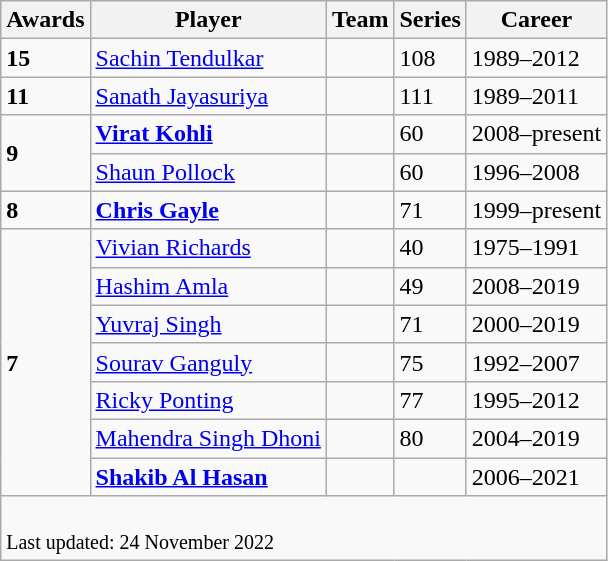<table class="wikitable">
<tr>
<th>Awards</th>
<th>Player</th>
<th>Team</th>
<th>Series</th>
<th>Career</th>
</tr>
<tr>
<td><strong>15</strong></td>
<td><a href='#'>Sachin Tendulkar</a></td>
<td></td>
<td>108</td>
<td>1989–2012</td>
</tr>
<tr>
<td><strong>11</strong></td>
<td><a href='#'>Sanath Jayasuriya</a></td>
<td></td>
<td>111</td>
<td>1989–2011</td>
</tr>
<tr>
<td rowspan=2><strong>9</strong></td>
<td><strong><a href='#'>Virat Kohli</a></strong></td>
<td></td>
<td>60</td>
<td>2008–present</td>
</tr>
<tr>
<td><a href='#'>Shaun Pollock</a></td>
<td></td>
<td>60</td>
<td>1996–2008</td>
</tr>
<tr>
<td><strong>8</strong></td>
<td><strong><a href='#'>Chris Gayle</a></strong></td>
<td></td>
<td>71</td>
<td>1999–present</td>
</tr>
<tr>
<td rowspan=7><strong>7</strong></td>
<td><a href='#'>Vivian Richards</a></td>
<td></td>
<td>40</td>
<td>1975–1991</td>
</tr>
<tr>
<td><a href='#'>Hashim Amla</a></td>
<td></td>
<td>49</td>
<td>2008–2019</td>
</tr>
<tr>
<td><a href='#'>Yuvraj Singh</a></td>
<td></td>
<td>71</td>
<td>2000–2019</td>
</tr>
<tr>
<td><a href='#'>Sourav Ganguly</a></td>
<td></td>
<td>75</td>
<td>1992–2007</td>
</tr>
<tr>
<td><a href='#'>Ricky Ponting</a></td>
<td></td>
<td>77</td>
<td>1995–2012</td>
</tr>
<tr>
<td><a href='#'>Mahendra Singh Dhoni</a></td>
<td></td>
<td>80</td>
<td>2004–2019</td>
</tr>
<tr>
<td><strong><a href='#'>Shakib Al Hasan</a></strong></td>
<td></td>
<td></td>
<td>2006–2021</td>
</tr>
<tr>
<td colspan=5><br><small>Last updated: 24 November 2022</small></td>
</tr>
</table>
